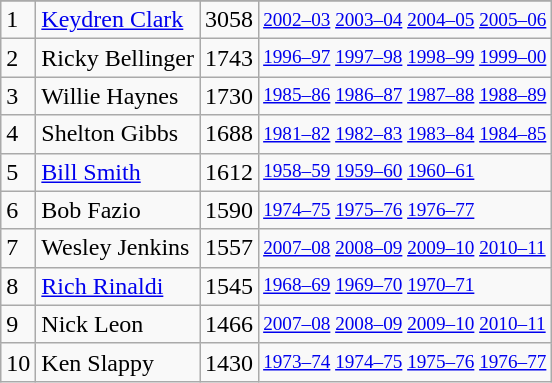<table class="wikitable">
<tr>
</tr>
<tr>
<td>1</td>
<td><a href='#'>Keydren Clark</a></td>
<td>3058</td>
<td style="font-size:80%;"><a href='#'>2002–03</a> <a href='#'>2003–04</a> <a href='#'>2004–05</a> <a href='#'>2005–06</a></td>
</tr>
<tr>
<td>2</td>
<td>Ricky Bellinger</td>
<td>1743</td>
<td style="font-size:80%;"><a href='#'>1996–97</a> <a href='#'>1997–98</a> <a href='#'>1998–99</a> <a href='#'>1999–00</a></td>
</tr>
<tr>
<td>3</td>
<td>Willie Haynes</td>
<td>1730</td>
<td style="font-size:80%;"><a href='#'>1985–86</a> <a href='#'>1986–87</a> <a href='#'>1987–88</a> <a href='#'>1988–89</a></td>
</tr>
<tr>
<td>4</td>
<td>Shelton Gibbs</td>
<td>1688</td>
<td style="font-size:80%;"><a href='#'>1981–82</a> <a href='#'>1982–83</a> <a href='#'>1983–84</a> <a href='#'>1984–85</a></td>
</tr>
<tr>
<td>5</td>
<td><a href='#'>Bill Smith</a></td>
<td>1612</td>
<td style="font-size:80%;"><a href='#'>1958–59</a> <a href='#'>1959–60</a> <a href='#'>1960–61</a></td>
</tr>
<tr>
<td>6</td>
<td>Bob Fazio</td>
<td>1590</td>
<td style="font-size:80%;"><a href='#'>1974–75</a> <a href='#'>1975–76</a> <a href='#'>1976–77</a></td>
</tr>
<tr>
<td>7</td>
<td>Wesley Jenkins</td>
<td>1557</td>
<td style="font-size:80%;"><a href='#'>2007–08</a> <a href='#'>2008–09</a> <a href='#'>2009–10</a> <a href='#'>2010–11</a></td>
</tr>
<tr>
<td>8</td>
<td><a href='#'>Rich Rinaldi</a></td>
<td>1545</td>
<td style="font-size:80%;"><a href='#'>1968–69</a> <a href='#'>1969–70</a> <a href='#'>1970–71</a></td>
</tr>
<tr>
<td>9</td>
<td>Nick Leon</td>
<td>1466</td>
<td style="font-size:80%;"><a href='#'>2007–08</a> <a href='#'>2008–09</a> <a href='#'>2009–10</a> <a href='#'>2010–11</a></td>
</tr>
<tr>
<td>10</td>
<td>Ken Slappy</td>
<td>1430</td>
<td style="font-size:80%;"><a href='#'>1973–74</a> <a href='#'>1974–75</a> <a href='#'>1975–76</a> <a href='#'>1976–77</a></td>
</tr>
</table>
